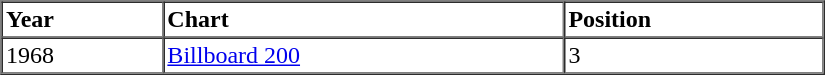<table border="1" cellspacing="0" cellpadding="2" style="width:550px;">
<tr>
<th align="left">Year</th>
<th align="left">Chart</th>
<th align="left">Position</th>
</tr>
<tr>
<td align="left">1968</td>
<td align="left"><a href='#'>Billboard 200</a></td>
<td align="left">3</td>
</tr>
</table>
